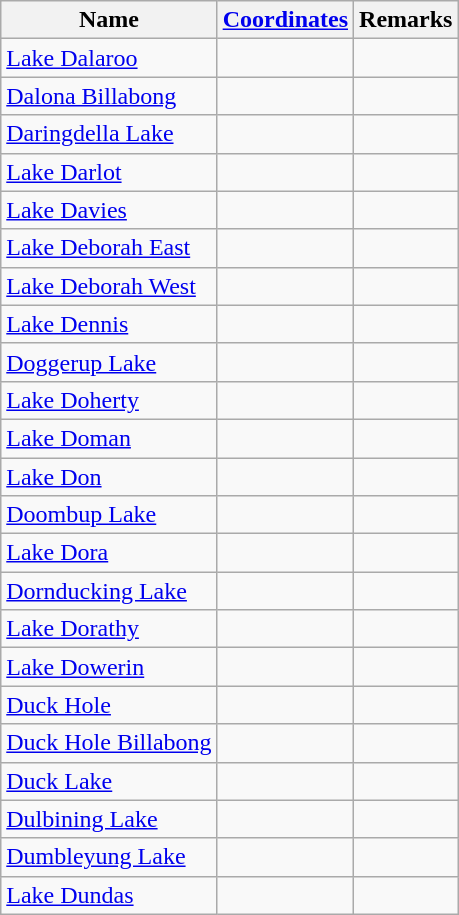<table class="wikitable">
<tr>
<th>Name</th>
<th><a href='#'>Coordinates</a></th>
<th>Remarks</th>
</tr>
<tr>
<td><a href='#'>Lake Dalaroo</a></td>
<td></td>
<td></td>
</tr>
<tr>
<td><a href='#'>Dalona Billabong</a></td>
<td></td>
<td></td>
</tr>
<tr>
<td><a href='#'>Daringdella Lake</a></td>
<td></td>
<td></td>
</tr>
<tr>
<td><a href='#'>Lake Darlot</a></td>
<td></td>
<td></td>
</tr>
<tr>
<td><a href='#'>Lake Davies</a></td>
<td></td>
<td></td>
</tr>
<tr>
<td><a href='#'>Lake Deborah East</a></td>
<td></td>
<td></td>
</tr>
<tr>
<td><a href='#'>Lake Deborah West</a></td>
<td></td>
<td></td>
</tr>
<tr>
<td><a href='#'>Lake Dennis</a></td>
<td></td>
<td></td>
</tr>
<tr>
<td><a href='#'>Doggerup Lake</a></td>
<td></td>
<td></td>
</tr>
<tr>
<td><a href='#'>Lake Doherty</a></td>
<td></td>
<td></td>
</tr>
<tr>
<td><a href='#'>Lake Doman</a></td>
<td></td>
<td></td>
</tr>
<tr>
<td><a href='#'>Lake Don</a></td>
<td></td>
<td></td>
</tr>
<tr>
<td><a href='#'>Doombup Lake</a></td>
<td></td>
<td></td>
</tr>
<tr>
<td><a href='#'>Lake Dora</a></td>
<td></td>
<td></td>
</tr>
<tr>
<td><a href='#'>Dornducking Lake</a></td>
<td></td>
<td></td>
</tr>
<tr>
<td><a href='#'>Lake Dorathy</a></td>
<td></td>
<td></td>
</tr>
<tr>
<td><a href='#'>Lake Dowerin</a></td>
<td></td>
<td></td>
</tr>
<tr>
<td><a href='#'>Duck Hole</a></td>
<td></td>
<td></td>
</tr>
<tr>
<td><a href='#'>Duck Hole Billabong</a></td>
<td></td>
<td></td>
</tr>
<tr>
<td><a href='#'>Duck Lake</a></td>
<td></td>
<td></td>
</tr>
<tr>
<td><a href='#'>Dulbining Lake</a></td>
<td></td>
<td></td>
</tr>
<tr>
<td><a href='#'>Dumbleyung Lake</a></td>
<td></td>
<td></td>
</tr>
<tr>
<td><a href='#'>Lake Dundas</a></td>
<td></td>
<td></td>
</tr>
</table>
